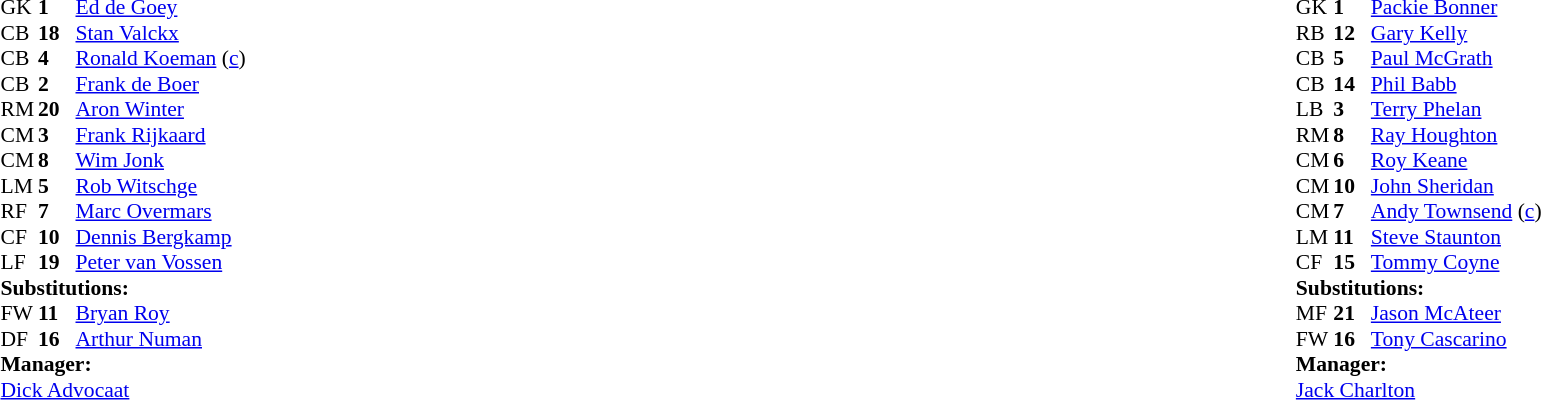<table width="100%">
<tr>
<td valign="top" width="50%"><br><table style="font-size: 90%" cellspacing="0" cellpadding="0">
<tr>
<th width="25"></th>
<th width="25"></th>
</tr>
<tr>
<td>GK</td>
<td><strong>1</strong></td>
<td><a href='#'>Ed de Goey</a></td>
</tr>
<tr>
<td>CB</td>
<td><strong>18</strong></td>
<td><a href='#'>Stan Valckx</a></td>
</tr>
<tr>
<td>CB</td>
<td><strong>4</strong></td>
<td><a href='#'>Ronald Koeman</a> (<a href='#'>c</a>)</td>
<td></td>
</tr>
<tr>
<td>CB</td>
<td><strong>2</strong></td>
<td><a href='#'>Frank de Boer</a></td>
</tr>
<tr>
<td>RM</td>
<td><strong>20</strong></td>
<td><a href='#'>Aron Winter</a></td>
</tr>
<tr>
<td>CM</td>
<td><strong>3</strong></td>
<td><a href='#'>Frank Rijkaard</a></td>
</tr>
<tr>
<td>CM</td>
<td><strong>8</strong></td>
<td><a href='#'>Wim Jonk</a></td>
</tr>
<tr>
<td>LM</td>
<td><strong>5</strong></td>
<td><a href='#'>Rob Witschge</a></td>
<td></td>
<td></td>
</tr>
<tr>
<td>RF</td>
<td><strong>7</strong></td>
<td><a href='#'>Marc Overmars</a></td>
</tr>
<tr>
<td>CF</td>
<td><strong>10</strong></td>
<td><a href='#'>Dennis Bergkamp</a></td>
</tr>
<tr>
<td>LF</td>
<td><strong>19</strong></td>
<td><a href='#'>Peter van Vossen</a></td>
<td></td>
<td></td>
</tr>
<tr>
<td colspan=3><strong>Substitutions:</strong></td>
</tr>
<tr>
<td>FW</td>
<td><strong>11</strong></td>
<td><a href='#'>Bryan Roy</a></td>
<td></td>
<td></td>
</tr>
<tr>
<td>DF</td>
<td><strong>16</strong></td>
<td><a href='#'>Arthur Numan</a></td>
<td></td>
<td></td>
</tr>
<tr>
<td colspan=3><strong>Manager:</strong></td>
</tr>
<tr>
<td colspan="4"><a href='#'>Dick Advocaat</a></td>
</tr>
</table>
</td>
<td valign="top"></td>
<td valign="top" width="50%"><br><table style="font-size: 90%" cellspacing="0" cellpadding="0" align=center>
<tr>
<th width="25"></th>
<th width="25"></th>
</tr>
<tr>
<td>GK</td>
<td><strong>1</strong></td>
<td><a href='#'>Packie Bonner</a></td>
</tr>
<tr>
<td>RB</td>
<td><strong>12</strong></td>
<td><a href='#'>Gary Kelly</a></td>
</tr>
<tr>
<td>CB</td>
<td><strong>5</strong></td>
<td><a href='#'>Paul McGrath</a></td>
</tr>
<tr>
<td>CB</td>
<td><strong>14</strong></td>
<td><a href='#'>Phil Babb</a></td>
</tr>
<tr>
<td>LB</td>
<td><strong>3</strong></td>
<td><a href='#'>Terry Phelan</a></td>
</tr>
<tr>
<td>RM</td>
<td><strong>8</strong></td>
<td><a href='#'>Ray Houghton</a></td>
</tr>
<tr>
<td>CM</td>
<td><strong>6</strong></td>
<td><a href='#'>Roy Keane</a></td>
</tr>
<tr>
<td>CM</td>
<td><strong>10</strong></td>
<td><a href='#'>John Sheridan</a></td>
</tr>
<tr>
<td>CM</td>
<td><strong>7</strong></td>
<td><a href='#'>Andy Townsend</a> (<a href='#'>c</a>)</td>
</tr>
<tr>
<td>LM</td>
<td><strong>11</strong></td>
<td><a href='#'>Steve Staunton</a></td>
<td></td>
<td></td>
</tr>
<tr>
<td>CF</td>
<td><strong>15</strong></td>
<td><a href='#'>Tommy Coyne</a></td>
<td></td>
<td></td>
</tr>
<tr>
<td colspan=3><strong>Substitutions:</strong></td>
</tr>
<tr>
<td>MF</td>
<td><strong>21</strong></td>
<td><a href='#'>Jason McAteer</a></td>
<td></td>
<td></td>
</tr>
<tr>
<td>FW</td>
<td><strong>16</strong></td>
<td><a href='#'>Tony Cascarino</a></td>
<td></td>
<td></td>
</tr>
<tr>
<td colspan=3><strong>Manager:</strong></td>
</tr>
<tr>
<td colspan="4"> <a href='#'>Jack Charlton</a></td>
</tr>
</table>
</td>
</tr>
</table>
